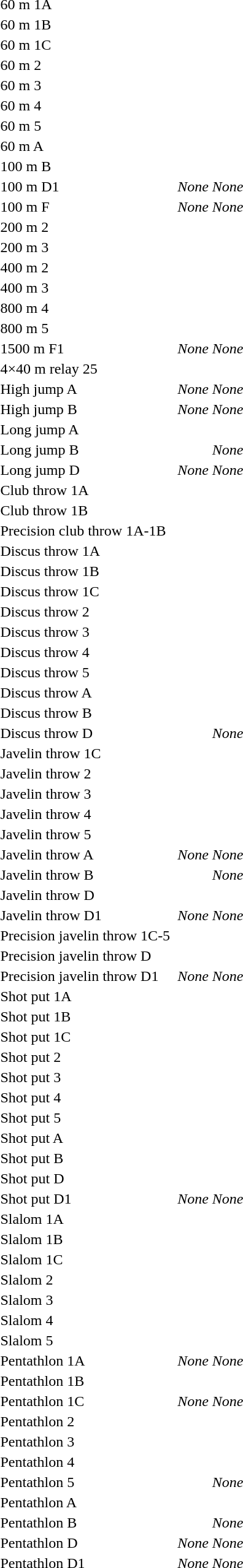<table>
<tr>
<td>60 m 1A<br></td>
<td></td>
<td></td>
<td></td>
</tr>
<tr>
<td>60 m 1B<br></td>
<td></td>
<td></td>
<td></td>
</tr>
<tr>
<td>60 m 1C<br></td>
<td></td>
<td></td>
<td></td>
</tr>
<tr>
<td>60 m 2<br></td>
<td></td>
<td></td>
<td></td>
</tr>
<tr>
<td>60 m 3<br></td>
<td></td>
<td></td>
<td></td>
</tr>
<tr>
<td>60 m 4<br></td>
<td></td>
<td></td>
<td></td>
</tr>
<tr>
<td>60 m 5<br></td>
<td></td>
<td></td>
<td></td>
</tr>
<tr>
<td rowspan="2">60 m A<br></td>
<td rowspan="2"></td>
<td></td>
<td rowspan="2"></td>
</tr>
<tr>
<td></td>
</tr>
<tr>
<td>100 m B<br></td>
<td></td>
<td></td>
<td></td>
</tr>
<tr>
<td>100 m D1<br></td>
<td></td>
<td align="center"><em>None</em></td>
<td align="center"><em>None</em></td>
</tr>
<tr>
<td>100 m F<br></td>
<td></td>
<td align="center"><em>None</em></td>
<td align="center"><em>None</em></td>
</tr>
<tr>
<td>200 m 2<br></td>
<td></td>
<td></td>
<td></td>
</tr>
<tr>
<td>200 m 3<br></td>
<td></td>
<td></td>
<td></td>
</tr>
<tr>
<td>400 m 2<br></td>
<td></td>
<td></td>
<td></td>
</tr>
<tr>
<td>400 m 3<br></td>
<td></td>
<td></td>
<td></td>
</tr>
<tr>
<td>800 m 4<br></td>
<td></td>
<td></td>
<td></td>
</tr>
<tr>
<td>800 m 5<br></td>
<td></td>
<td></td>
<td></td>
</tr>
<tr>
<td>1500 m F1<br></td>
<td></td>
<td align="center"><em>None</em></td>
<td align="center"><em>None</em></td>
</tr>
<tr>
<td>4×40 m relay 25<br></td>
<td></td>
<td></td>
<td></td>
</tr>
<tr>
<td>High jump A<br></td>
<td></td>
<td align="center"><em>None</em></td>
<td align="center"><em>None</em></td>
</tr>
<tr>
<td>High jump B<br></td>
<td></td>
<td align="center"><em>None</em></td>
<td align="center"><em>None</em></td>
</tr>
<tr>
<td>Long jump A<br></td>
<td></td>
<td></td>
<td></td>
</tr>
<tr>
<td>Long jump B<br></td>
<td></td>
<td></td>
<td align="center"><em>None</em></td>
</tr>
<tr>
<td>Long jump D<br></td>
<td></td>
<td align="center"><em>None</em></td>
<td align="center"><em>None</em></td>
</tr>
<tr>
<td>Club throw 1A<br></td>
<td></td>
<td></td>
<td></td>
</tr>
<tr>
<td>Club throw 1B<br></td>
<td></td>
<td></td>
<td></td>
</tr>
<tr>
<td>Precision club throw 1A-1B<br></td>
<td></td>
<td></td>
<td></td>
</tr>
<tr>
<td>Discus throw 1A<br></td>
<td></td>
<td></td>
<td></td>
</tr>
<tr>
<td>Discus throw 1B<br></td>
<td></td>
<td></td>
<td></td>
</tr>
<tr>
<td>Discus throw 1C<br></td>
<td></td>
<td></td>
<td></td>
</tr>
<tr>
<td>Discus throw 2<br></td>
<td></td>
<td></td>
<td></td>
</tr>
<tr>
<td>Discus throw 3<br></td>
<td></td>
<td></td>
<td></td>
</tr>
<tr>
<td>Discus throw 4<br></td>
<td></td>
<td></td>
<td></td>
</tr>
<tr>
<td>Discus throw 5<br></td>
<td></td>
<td></td>
<td></td>
</tr>
<tr>
<td>Discus throw A<br></td>
<td></td>
<td></td>
<td></td>
</tr>
<tr>
<td>Discus throw B<br></td>
<td></td>
<td></td>
<td></td>
</tr>
<tr>
<td>Discus throw D<br></td>
<td></td>
<td></td>
<td align="center"><em>None</em></td>
</tr>
<tr>
<td>Javelin throw 1C<br></td>
<td></td>
<td></td>
<td></td>
</tr>
<tr>
<td>Javelin throw 2<br></td>
<td></td>
<td></td>
<td></td>
</tr>
<tr>
<td>Javelin throw 3<br></td>
<td></td>
<td></td>
<td></td>
</tr>
<tr>
<td>Javelin throw 4<br></td>
<td></td>
<td></td>
<td></td>
</tr>
<tr>
<td>Javelin throw 5<br></td>
<td></td>
<td></td>
<td></td>
</tr>
<tr>
<td>Javelin throw A<br></td>
<td></td>
<td align="center"><em>None</em></td>
<td align="center"><em>None</em></td>
</tr>
<tr>
<td>Javelin throw B<br></td>
<td></td>
<td></td>
<td align="center"><em>None</em></td>
</tr>
<tr>
<td>Javelin throw D<br></td>
<td></td>
<td></td>
<td></td>
</tr>
<tr>
<td>Javelin throw D1<br></td>
<td></td>
<td align="center"><em>None</em></td>
<td align="center"><em>None</em></td>
</tr>
<tr>
<td>Precision javelin throw 1C-5<br></td>
<td></td>
<td></td>
<td></td>
</tr>
<tr>
<td>Precision javelin throw D<br></td>
<td></td>
<td></td>
<td></td>
</tr>
<tr>
<td>Precision javelin throw D1<br></td>
<td></td>
<td align="center"><em>None</em></td>
<td align="center"><em>None</em></td>
</tr>
<tr>
<td>Shot put 1A<br></td>
<td></td>
<td></td>
<td></td>
</tr>
<tr>
<td>Shot put 1B<br></td>
<td></td>
<td></td>
<td></td>
</tr>
<tr>
<td>Shot put 1C<br></td>
<td></td>
<td></td>
<td></td>
</tr>
<tr>
<td>Shot put 2<br></td>
<td></td>
<td></td>
<td></td>
</tr>
<tr>
<td>Shot put 3<br></td>
<td></td>
<td></td>
<td></td>
</tr>
<tr>
<td>Shot put 4<br></td>
<td></td>
<td></td>
<td></td>
</tr>
<tr>
<td>Shot put 5<br></td>
<td></td>
<td></td>
<td></td>
</tr>
<tr>
<td>Shot put A<br></td>
<td></td>
<td></td>
<td></td>
</tr>
<tr>
<td>Shot put B<br></td>
<td></td>
<td></td>
<td></td>
</tr>
<tr>
<td>Shot put D<br></td>
<td></td>
<td></td>
<td></td>
</tr>
<tr>
<td>Shot put D1<br></td>
<td></td>
<td align="center"><em>None</em></td>
<td align="center"><em>None</em></td>
</tr>
<tr>
<td>Slalom 1A<br></td>
<td></td>
<td></td>
<td></td>
</tr>
<tr>
<td>Slalom 1B<br></td>
<td></td>
<td></td>
<td></td>
</tr>
<tr>
<td>Slalom 1C<br></td>
<td></td>
<td></td>
<td></td>
</tr>
<tr>
<td>Slalom 2<br></td>
<td></td>
<td></td>
<td></td>
</tr>
<tr>
<td>Slalom 3<br></td>
<td></td>
<td></td>
<td></td>
</tr>
<tr>
<td>Slalom 4<br></td>
<td></td>
<td></td>
<td></td>
</tr>
<tr>
<td>Slalom 5<br></td>
<td></td>
<td></td>
<td></td>
</tr>
<tr>
<td>Pentathlon 1A<br></td>
<td></td>
<td align="center"><em>None</em></td>
<td align="center"><em>None</em></td>
</tr>
<tr>
<td>Pentathlon 1B<br></td>
<td></td>
<td></td>
<td></td>
</tr>
<tr>
<td>Pentathlon 1C<br></td>
<td></td>
<td align="center"><em>None</em></td>
<td align="center"><em>None</em></td>
</tr>
<tr>
<td>Pentathlon 2<br></td>
<td></td>
<td></td>
<td></td>
</tr>
<tr>
<td>Pentathlon 3<br></td>
<td></td>
<td></td>
<td></td>
</tr>
<tr>
<td>Pentathlon 4<br></td>
<td></td>
<td></td>
<td></td>
</tr>
<tr>
<td>Pentathlon 5<br></td>
<td></td>
<td></td>
<td align="center"><em>None</em></td>
</tr>
<tr>
<td>Pentathlon A<br></td>
<td></td>
<td></td>
<td></td>
</tr>
<tr>
<td>Pentathlon B<br></td>
<td></td>
<td></td>
<td align="center"><em>None</em></td>
</tr>
<tr>
<td>Pentathlon D<br></td>
<td></td>
<td align="center"><em>None</em></td>
<td align="center"><em>None</em></td>
</tr>
<tr>
<td>Pentathlon D1<br></td>
<td></td>
<td align="center"><em>None</em></td>
<td align="center"><em>None</em></td>
</tr>
</table>
